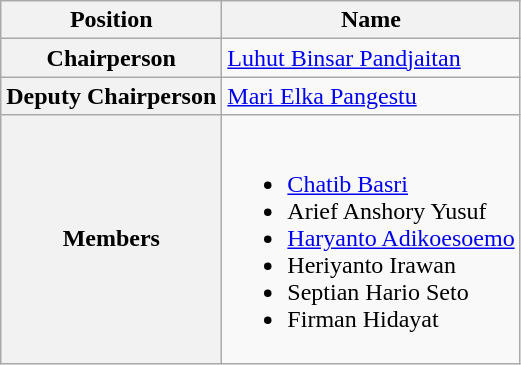<table class="wikitable">
<tr>
<th>Position</th>
<th>Name</th>
</tr>
<tr>
<th>Chairperson</th>
<td><a href='#'>Luhut Binsar Pandjaitan</a></td>
</tr>
<tr>
<th>Deputy Chairperson</th>
<td><a href='#'>Mari Elka Pangestu</a></td>
</tr>
<tr>
<th>Members</th>
<td><br><ul><li><a href='#'>Chatib Basri</a></li><li>Arief Anshory Yusuf</li><li><a href='#'>Haryanto Adikoesoemo</a></li><li>Heriyanto Irawan</li><li>Septian Hario Seto</li><li>Firman Hidayat</li></ul></td>
</tr>
</table>
